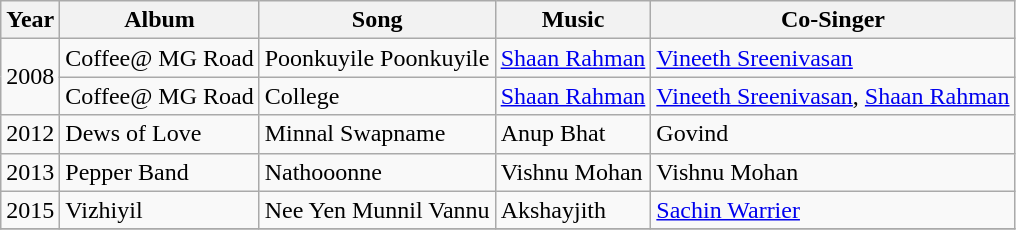<table class = "sortable wikitable">
<tr>
<th>Year</th>
<th>Album</th>
<th>Song</th>
<th>Music</th>
<th>Co-Singer</th>
</tr>
<tr>
<td rowspan="2">2008</td>
<td>Coffee@ MG Road</td>
<td>Poonkuyile Poonkuyile</td>
<td><a href='#'>Shaan Rahman</a></td>
<td><a href='#'>Vineeth Sreenivasan</a></td>
</tr>
<tr>
<td>Coffee@ MG Road</td>
<td>College</td>
<td><a href='#'>Shaan Rahman</a></td>
<td><a href='#'>Vineeth Sreenivasan</a>, <a href='#'>Shaan Rahman</a></td>
</tr>
<tr>
<td>2012</td>
<td>Dews of Love</td>
<td>Minnal Swapname</td>
<td>Anup Bhat</td>
<td>Govind</td>
</tr>
<tr>
<td>2013</td>
<td>Pepper Band</td>
<td>Nathooonne</td>
<td>Vishnu Mohan</td>
<td>Vishnu Mohan</td>
</tr>
<tr>
<td>2015</td>
<td>Vizhiyil</td>
<td>Nee Yen Munnil Vannu</td>
<td>Akshayjith</td>
<td><a href='#'>Sachin Warrier</a></td>
</tr>
<tr>
</tr>
</table>
